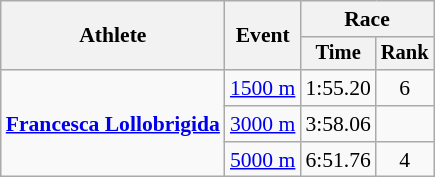<table class=wikitable style=font-size:90%;text-align:center>
<tr>
<th rowspan=2>Athlete</th>
<th rowspan=2>Event</th>
<th colspan="2">Race</th>
</tr>
<tr style="font-size:95%">
<th>Time</th>
<th>Rank</th>
</tr>
<tr>
<td align=left rowspan=3><strong><a href='#'>Francesca Lollobrigida</a></strong></td>
<td align=left><a href='#'>1500 m</a></td>
<td>1:55.20</td>
<td>6</td>
</tr>
<tr>
<td align=left><a href='#'>3000 m</a></td>
<td>3:58.06</td>
<td></td>
</tr>
<tr>
<td align=left><a href='#'>5000 m</a></td>
<td>6:51.76</td>
<td>4</td>
</tr>
</table>
